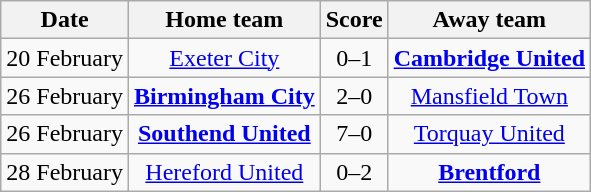<table class="wikitable" style="text-align: center">
<tr>
<th>Date</th>
<th>Home team</th>
<th>Score</th>
<th>Away team</th>
</tr>
<tr>
<td>20 February</td>
<td><a href='#'>Exeter City</a></td>
<td>0–1</td>
<td><strong><a href='#'>Cambridge United</a></strong></td>
</tr>
<tr>
<td>26 February</td>
<td><strong><a href='#'>Birmingham City</a></strong></td>
<td>2–0</td>
<td><a href='#'>Mansfield Town</a></td>
</tr>
<tr>
<td>26 February</td>
<td><strong><a href='#'>Southend United</a></strong></td>
<td>7–0</td>
<td><a href='#'>Torquay United</a></td>
</tr>
<tr>
<td>28 February</td>
<td><a href='#'>Hereford United</a></td>
<td>0–2</td>
<td><strong><a href='#'>Brentford</a></strong></td>
</tr>
</table>
